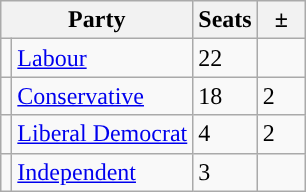<table class="wikitable">
<tr>
<th colspan="2">Party</th>
<th>Seats</th>
<th>  ±  </th>
</tr>
<tr>
<td style="background-color: "></td>
<td><a href='#'>Labour</a></td>
<td>22</td>
<td></td>
</tr>
<tr>
<td style="background-color: "></td>
<td><a href='#'>Conservative</a></td>
<td>18</td>
<td> 2</td>
</tr>
<tr>
<td style="background-color: "></td>
<td><a href='#'>Liberal Democrat</a></td>
<td>4</td>
<td> 2</td>
</tr>
<tr>
<td style="background-color: "></td>
<td><a href='#'>Independent</a></td>
<td>3</td>
<td></td>
</tr>
</table>
